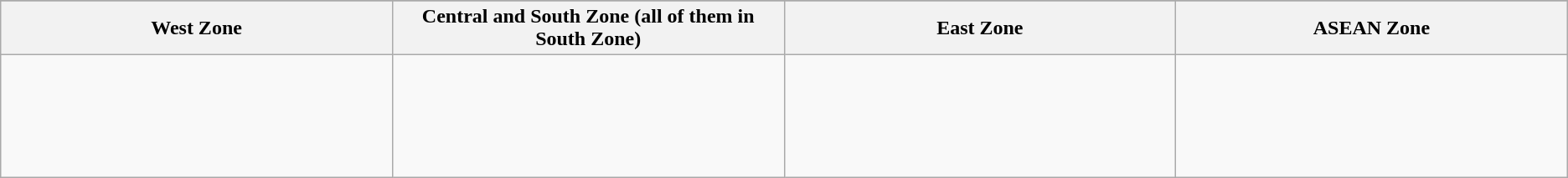<table class="wikitable">
<tr>
</tr>
<tr>
<th width=20%>West Zone</th>
<th width=20%>Central and South Zone (all of them in South Zone)</th>
<th width=20%>East Zone</th>
<th width=20%>ASEAN Zone</th>
</tr>
<tr>
<td valign=top><br> <br>
 <br>
 <br>
</td>
<td valign=top><br> <br> 
 <br>
 <br>
 <br>
</td>
<td valign=top><br> <br>
 <br>
 <br>
 <br>
</td>
<td valign=top><br> <br>
 <br>
</td>
</tr>
</table>
